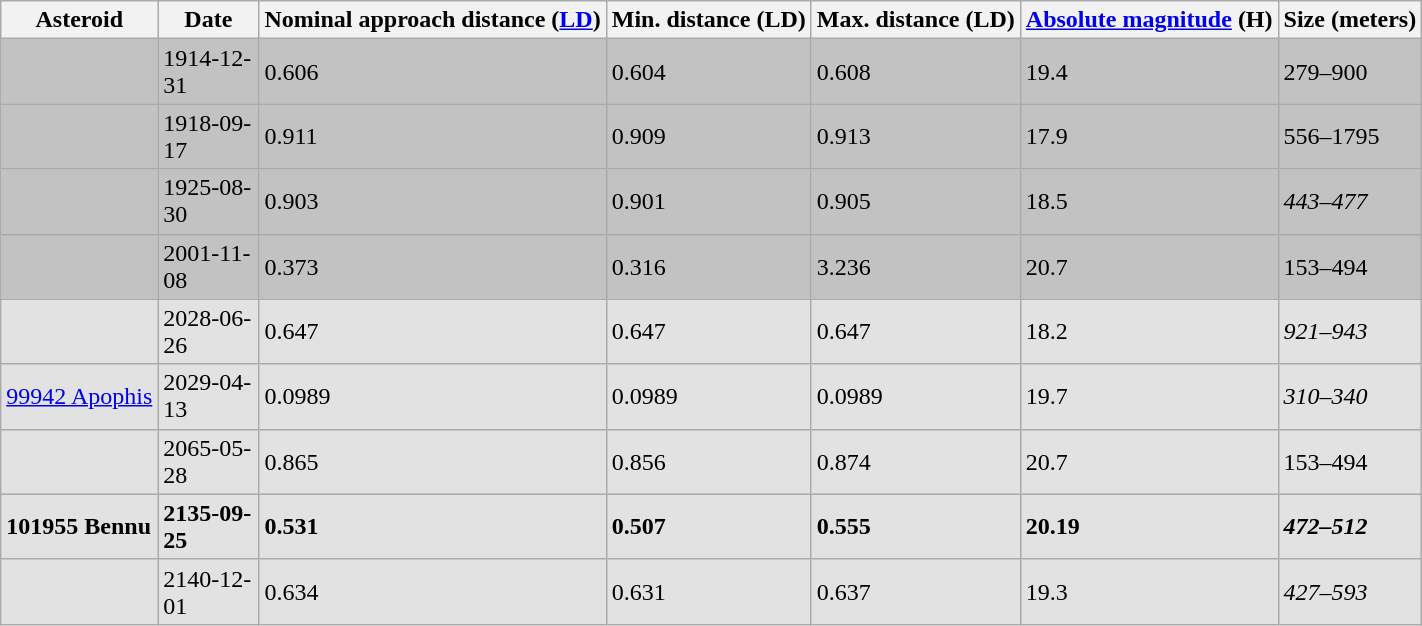<table class="wikitable collapsible sortable">
<tr>
<th>Asteroid</th>
<th style="width: 60px;">Date</th>
<th>Nominal approach distance (<a href='#'>LD</a>)</th>
<th>Min. distance (LD)</th>
<th>Max. distance (LD)</th>
<th><a href='#'>Absolute magnitude</a> (H)</th>
<th>Size (meters)</th>
</tr>
<tr bgcolor=#c2c2c2>
<td></td>
<td>1914-12-31</td>
<td>0.606</td>
<td>0.604</td>
<td>0.608</td>
<td>19.4</td>
<td>279–900</td>
</tr>
<tr bgcolor=#c2c2c2>
<td></td>
<td>1918-09-17</td>
<td>0.911</td>
<td>0.909</td>
<td>0.913</td>
<td>17.9</td>
<td>556–1795</td>
</tr>
<tr bgcolor=#c2c2c2>
<td></td>
<td>1925-08-30</td>
<td>0.903</td>
<td>0.901</td>
<td>0.905</td>
<td>18.5</td>
<td><em>443–477</em></td>
</tr>
<tr bgcolor=#c2c2c2>
<td></td>
<td>2001-11-08</td>
<td>0.373</td>
<td>0.316</td>
<td>3.236</td>
<td>20.7</td>
<td>153–494</td>
</tr>
<tr bgcolor=#e2e2e2>
<td></td>
<td>2028-06-26</td>
<td>0.647</td>
<td>0.647</td>
<td>0.647</td>
<td>18.2</td>
<td><em>921–943</em></td>
</tr>
<tr bgcolor=#e2e2e2>
<td><a href='#'>99942 Apophis</a></td>
<td>2029-04-13</td>
<td>0.0989</td>
<td>0.0989</td>
<td>0.0989</td>
<td>19.7</td>
<td><em>310–340</em></td>
</tr>
<tr bgcolor=#e2e2e2>
<td></td>
<td>2065-05-28</td>
<td>0.865</td>
<td>0.856</td>
<td>0.874</td>
<td>20.7</td>
<td>153–494</td>
</tr>
<tr bgcolor=#e2e2e2>
<td><strong>101955 Bennu</strong></td>
<td><strong>2135-09-25</strong></td>
<td><strong>0.531</strong></td>
<td><strong>0.507</strong></td>
<td><strong>0.555</strong></td>
<td><strong>20.19</strong></td>
<td><strong><em>472–512</em></strong></td>
</tr>
<tr bgcolor=#e2e2e2>
<td></td>
<td>2140-12-01</td>
<td>0.634</td>
<td>0.631</td>
<td>0.637</td>
<td>19.3</td>
<td><em>427–593</em></td>
</tr>
</table>
